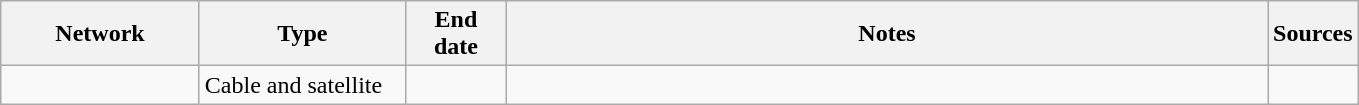<table class="wikitable">
<tr>
<th style="text-align:center; width:125px">Network</th>
<th style="text-align:center; width:130px">Type</th>
<th style="text-align:center; width:60px">End date</th>
<th style="text-align:center; width:500px">Notes</th>
<th style="text-align:center; width:30px">Sources</th>
</tr>
<tr>
<td><a href='#'></a></td>
<td>Cable and satellite</td>
<td></td>
<td></td>
<td></td>
</tr>
</table>
